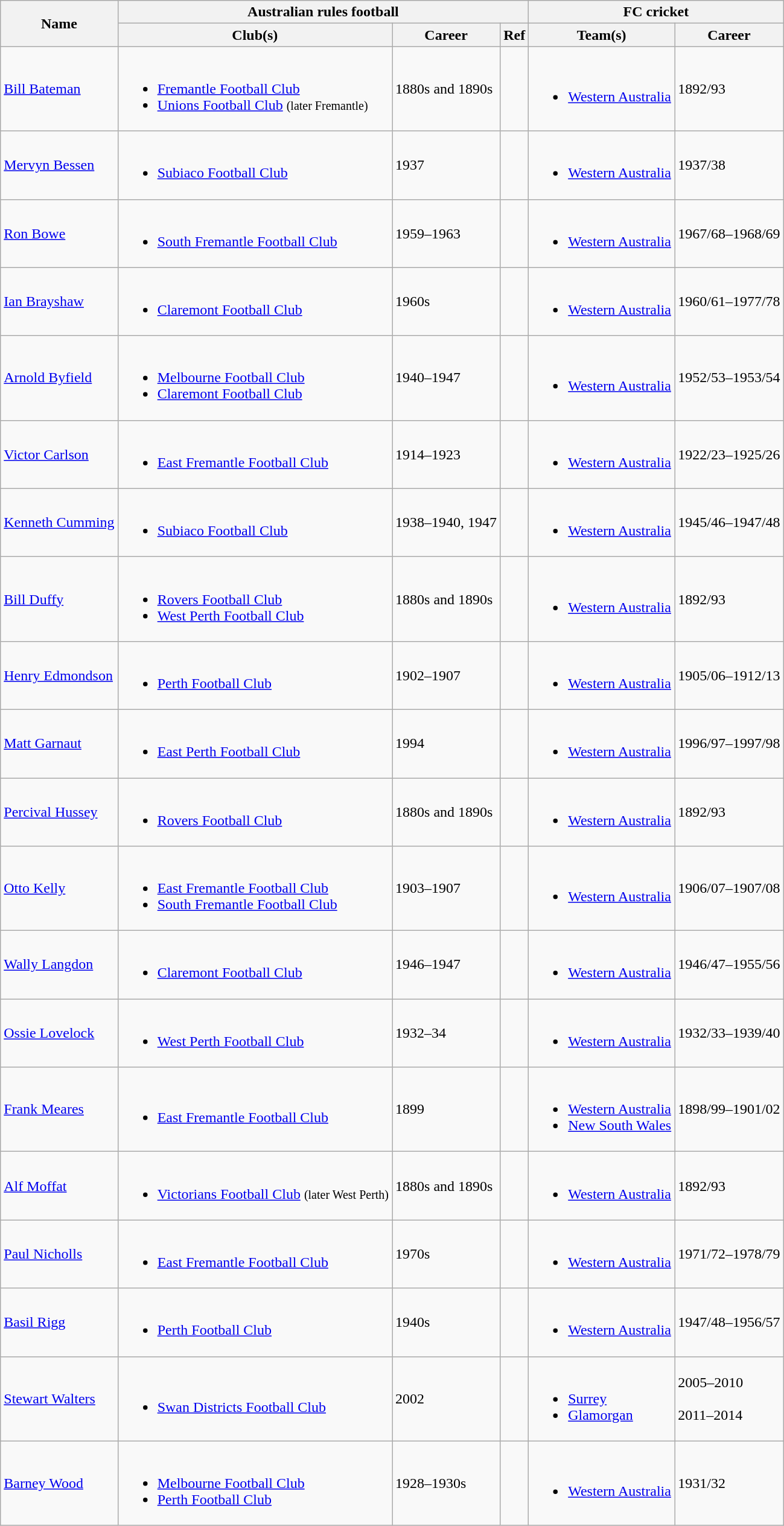<table class=wikitable>
<tr>
<th rowspan=2>Name</th>
<th colspan=3>Australian rules football</th>
<th colspan=2>FC cricket</th>
</tr>
<tr>
<th>Club(s)</th>
<th>Career</th>
<th>Ref</th>
<th>Team(s)</th>
<th>Career</th>
</tr>
<tr>
<td><a href='#'>Bill Bateman</a></td>
<td><br><ul><li><a href='#'>Fremantle Football Club</a></li><li><a href='#'>Unions Football Club</a> <small>(later Fremantle)</small></li></ul></td>
<td>1880s and 1890s</td>
<td></td>
<td><br><ul><li><a href='#'>Western Australia</a></li></ul></td>
<td>1892/93</td>
</tr>
<tr>
<td><a href='#'>Mervyn Bessen</a></td>
<td><br><ul><li><a href='#'>Subiaco Football Club</a></li></ul></td>
<td>1937</td>
<td></td>
<td><br><ul><li><a href='#'>Western Australia</a></li></ul></td>
<td>1937/38</td>
</tr>
<tr>
<td><a href='#'>Ron Bowe</a></td>
<td><br><ul><li><a href='#'>South Fremantle Football Club</a></li></ul></td>
<td>1959–1963</td>
<td></td>
<td><br><ul><li><a href='#'>Western Australia</a></li></ul></td>
<td>1967/68–1968/69</td>
</tr>
<tr>
<td><a href='#'>Ian Brayshaw</a></td>
<td><br><ul><li><a href='#'>Claremont Football Club</a></li></ul></td>
<td>1960s</td>
<td></td>
<td><br><ul><li><a href='#'>Western Australia</a></li></ul></td>
<td>1960/61–1977/78</td>
</tr>
<tr>
<td><a href='#'>Arnold Byfield</a></td>
<td><br><ul><li><a href='#'>Melbourne Football Club</a></li><li><a href='#'>Claremont Football Club</a></li></ul></td>
<td>1940–1947</td>
<td></td>
<td><br><ul><li><a href='#'>Western Australia</a></li></ul></td>
<td>1952/53–1953/54</td>
</tr>
<tr>
<td><a href='#'>Victor Carlson</a></td>
<td><br><ul><li><a href='#'>East Fremantle Football Club</a></li></ul></td>
<td>1914–1923</td>
<td></td>
<td><br><ul><li><a href='#'>Western Australia</a></li></ul></td>
<td>1922/23–1925/26</td>
</tr>
<tr>
<td><a href='#'>Kenneth Cumming</a></td>
<td><br><ul><li><a href='#'>Subiaco Football Club</a></li></ul></td>
<td>1938–1940, 1947</td>
<td></td>
<td><br><ul><li><a href='#'>Western Australia</a></li></ul></td>
<td>1945/46–1947/48</td>
</tr>
<tr>
<td><a href='#'>Bill Duffy</a></td>
<td><br><ul><li><a href='#'>Rovers Football Club</a></li><li><a href='#'>West Perth Football Club</a></li></ul></td>
<td>1880s and 1890s</td>
<td></td>
<td><br><ul><li><a href='#'>Western Australia</a></li></ul></td>
<td>1892/93</td>
</tr>
<tr>
<td><a href='#'>Henry Edmondson</a></td>
<td><br><ul><li><a href='#'>Perth Football Club</a></li></ul></td>
<td>1902–1907</td>
<td></td>
<td><br><ul><li><a href='#'>Western Australia</a></li></ul></td>
<td>1905/06–1912/13</td>
</tr>
<tr>
<td><a href='#'>Matt Garnaut</a></td>
<td><br><ul><li><a href='#'>East Perth Football Club</a></li></ul></td>
<td>1994</td>
<td></td>
<td><br><ul><li><a href='#'>Western Australia</a></li></ul></td>
<td>1996/97–1997/98</td>
</tr>
<tr>
<td><a href='#'>Percival Hussey</a></td>
<td><br><ul><li><a href='#'>Rovers Football Club</a></li></ul></td>
<td>1880s and 1890s</td>
<td></td>
<td><br><ul><li><a href='#'>Western Australia</a></li></ul></td>
<td>1892/93</td>
</tr>
<tr>
<td><a href='#'>Otto Kelly</a></td>
<td><br><ul><li><a href='#'>East Fremantle Football Club</a></li><li><a href='#'>South Fremantle Football Club</a></li></ul></td>
<td>1903–1907</td>
<td></td>
<td><br><ul><li><a href='#'>Western Australia</a></li></ul></td>
<td>1906/07–1907/08</td>
</tr>
<tr>
<td><a href='#'>Wally Langdon</a></td>
<td><br><ul><li><a href='#'>Claremont Football Club</a></li></ul></td>
<td>1946–1947</td>
<td></td>
<td><br><ul><li><a href='#'>Western Australia</a></li></ul></td>
<td>1946/47–1955/56</td>
</tr>
<tr>
<td><a href='#'>Ossie Lovelock</a></td>
<td><br><ul><li><a href='#'>West Perth Football Club</a></li></ul></td>
<td>1932–34</td>
<td></td>
<td><br><ul><li><a href='#'>Western Australia</a></li></ul></td>
<td>1932/33–1939/40</td>
</tr>
<tr>
<td><a href='#'>Frank Meares</a></td>
<td><br><ul><li><a href='#'>East Fremantle Football Club</a></li></ul></td>
<td>1899</td>
<td></td>
<td><br><ul><li><a href='#'>Western Australia</a></li><li><a href='#'>New South Wales</a></li></ul></td>
<td>1898/99–1901/02</td>
</tr>
<tr>
<td><a href='#'>Alf Moffat</a></td>
<td><br><ul><li><a href='#'>Victorians Football Club</a> <small>(later West Perth)</small></li></ul></td>
<td>1880s and 1890s</td>
<td></td>
<td><br><ul><li><a href='#'>Western Australia</a></li></ul></td>
<td>1892/93</td>
</tr>
<tr>
<td><a href='#'>Paul Nicholls</a></td>
<td><br><ul><li><a href='#'>East Fremantle Football Club</a></li></ul></td>
<td>1970s</td>
<td></td>
<td><br><ul><li><a href='#'>Western Australia</a></li></ul></td>
<td>1971/72–1978/79</td>
</tr>
<tr>
<td><a href='#'>Basil Rigg</a></td>
<td><br><ul><li><a href='#'>Perth Football Club</a></li></ul></td>
<td>1940s</td>
<td></td>
<td><br><ul><li><a href='#'>Western Australia</a></li></ul></td>
<td>1947/48–1956/57</td>
</tr>
<tr>
<td><a href='#'>Stewart Walters</a></td>
<td><br><ul><li><a href='#'>Swan Districts Football Club</a></li></ul></td>
<td>2002</td>
<td></td>
<td><br><ul><li><a href='#'>Surrey</a></li><li><a href='#'>Glamorgan</a></li></ul></td>
<td>2005–2010<br><br>2011–2014</td>
</tr>
<tr>
<td><a href='#'>Barney Wood</a></td>
<td><br><ul><li><a href='#'>Melbourne Football Club</a></li><li><a href='#'>Perth Football Club</a></li></ul></td>
<td>1928–1930s</td>
<td></td>
<td><br><ul><li><a href='#'>Western Australia</a></li></ul></td>
<td>1931/32</td>
</tr>
</table>
